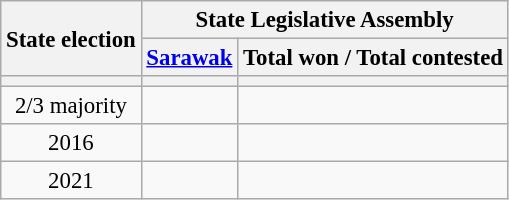<table class="wikitable sortable" style="text-align:center; font-size:95%">
<tr>
<th rowspan="2">State election</th>
<th colspan="2">State Legislative Assembly</th>
</tr>
<tr>
<th><a href='#'>Sarawak</a></th>
<th>Total won / Total contested</th>
</tr>
<tr>
<th></th>
<th></th>
<th></th>
</tr>
<tr>
<td>2/3 majority</td>
<td></td>
<td></td>
</tr>
<tr>
<td>2016</td>
<td></td>
<td></td>
</tr>
<tr>
<td>2021</td>
<td></td>
<td></td>
</tr>
</table>
